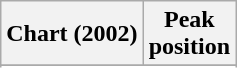<table class="wikitable plainrowheaders" style="text-align:center">
<tr>
<th>Chart (2002)</th>
<th>Peak<br>position</th>
</tr>
<tr>
</tr>
<tr>
</tr>
</table>
